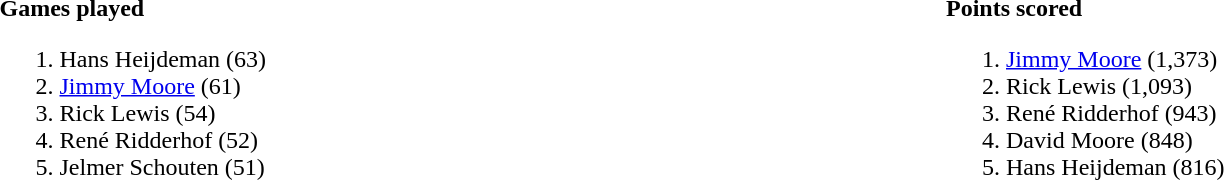<table width="100%">
<tr>
<td width="33%"><br><strong>Games played</strong><ol><li>Hans Heijdeman (63)</li><li><a href='#'>Jimmy Moore</a> (61)</li><li>Rick Lewis (54)</li><li>René Ridderhof (52)</li><li>Jelmer Schouten (51)</li></ol></td>
<td width="33%"><br><strong>Points scored</strong><ol><li><a href='#'>Jimmy Moore</a> (1,373)</li><li>Rick Lewis (1,093)</li><li>René Ridderhof (943)</li><li>David Moore (848)</li><li>Hans Heijdeman (816)</li></ol></td>
</tr>
</table>
